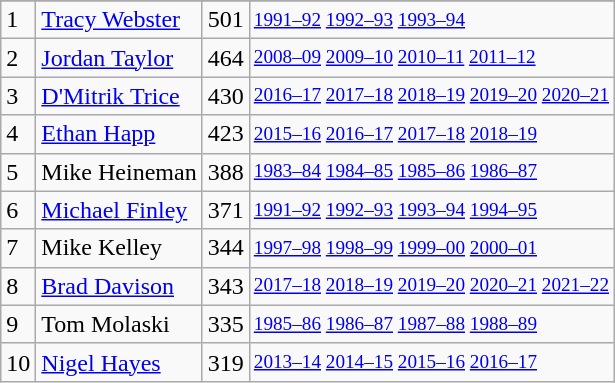<table class="wikitable">
<tr>
</tr>
<tr>
<td>1</td>
<td><a href='#'>Tracy Webster</a></td>
<td>501</td>
<td style="font-size:80%;"><a href='#'>1991–92</a> <a href='#'>1992–93</a> <a href='#'>1993–94</a></td>
</tr>
<tr>
<td>2</td>
<td><a href='#'>Jordan Taylor</a></td>
<td>464</td>
<td style="font-size:80%;"><a href='#'>2008–09</a> <a href='#'>2009–10</a> <a href='#'>2010–11</a> <a href='#'>2011–12</a></td>
</tr>
<tr>
<td>3</td>
<td><a href='#'>D'Mitrik Trice</a></td>
<td>430</td>
<td style="font-size:80%;"><a href='#'>2016–17</a> <a href='#'>2017–18</a> <a href='#'>2018–19</a> <a href='#'>2019–20</a> <a href='#'>2020–21</a></td>
</tr>
<tr>
<td>4</td>
<td><a href='#'>Ethan Happ</a></td>
<td>423</td>
<td style="font-size:80%;"><a href='#'>2015–16</a> <a href='#'>2016–17</a> <a href='#'>2017–18</a> <a href='#'>2018–19</a></td>
</tr>
<tr>
<td>5</td>
<td>Mike Heineman</td>
<td>388</td>
<td style="font-size:80%;"><a href='#'>1983–84</a> <a href='#'>1984–85</a> <a href='#'>1985–86</a> <a href='#'>1986–87</a></td>
</tr>
<tr>
<td>6</td>
<td><a href='#'>Michael Finley</a></td>
<td>371</td>
<td style="font-size:80%;"><a href='#'>1991–92</a> <a href='#'>1992–93</a> <a href='#'>1993–94</a> <a href='#'>1994–95</a></td>
</tr>
<tr>
<td>7</td>
<td>Mike Kelley</td>
<td>344</td>
<td style="font-size:80%;"><a href='#'>1997–98</a> <a href='#'>1998–99</a> <a href='#'>1999–00</a> <a href='#'>2000–01</a></td>
</tr>
<tr>
<td>8</td>
<td><a href='#'>Brad Davison</a></td>
<td>343</td>
<td style="font-size:80%;"><a href='#'>2017–18</a> <a href='#'>2018–19</a> <a href='#'>2019–20</a> <a href='#'>2020–21</a> <a href='#'>2021–22</a></td>
</tr>
<tr>
<td>9</td>
<td>Tom Molaski</td>
<td>335</td>
<td style="font-size:80%;"><a href='#'>1985–86</a> <a href='#'>1986–87</a> <a href='#'>1987–88</a> <a href='#'>1988–89</a></td>
</tr>
<tr>
<td>10</td>
<td><a href='#'>Nigel Hayes</a></td>
<td>319</td>
<td style="font-size:80%;"><a href='#'>2013–14</a> <a href='#'>2014–15</a> <a href='#'>2015–16</a> <a href='#'>2016–17</a></td>
</tr>
</table>
